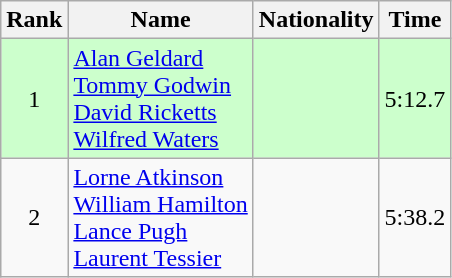<table class="wikitable sortable" style="text-align:center">
<tr>
<th>Rank</th>
<th>Name</th>
<th>Nationality</th>
<th>Time</th>
</tr>
<tr bgcolor=ccffcc>
<td>1</td>
<td align=left><a href='#'>Alan Geldard</a><br><a href='#'>Tommy Godwin</a><br><a href='#'>David Ricketts</a><br><a href='#'>Wilfred Waters</a></td>
<td align=left></td>
<td>5:12.7</td>
</tr>
<tr>
<td>2</td>
<td align=left><a href='#'>Lorne Atkinson</a><br><a href='#'>William Hamilton</a><br><a href='#'>Lance Pugh</a><br><a href='#'>Laurent Tessier</a></td>
<td align=left></td>
<td>5:38.2</td>
</tr>
</table>
